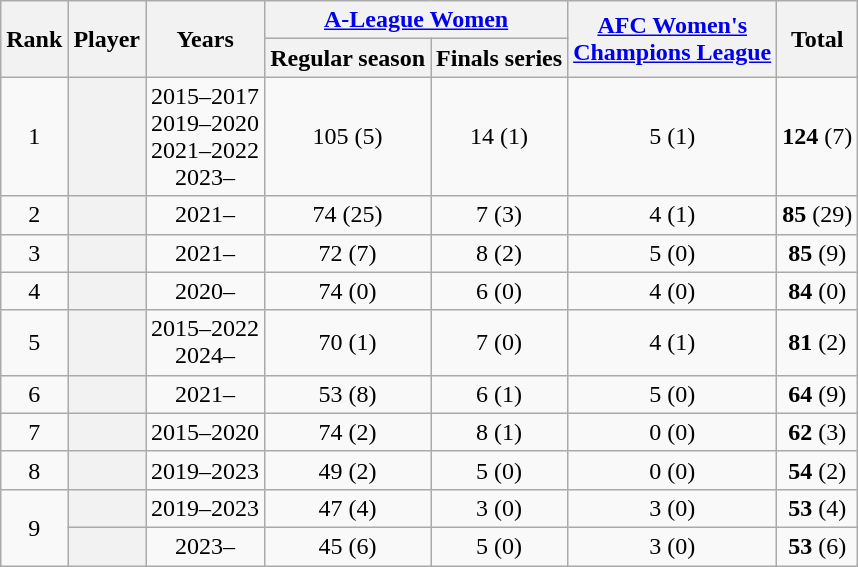<table class="sortable wikitable plainrowheaders"  style="text-align: center;">
<tr>
<th rowspan="2" scope="col">Rank</th>
<th rowspan="2" scope="col">Player</th>
<th rowspan="2" scope="col">Years</th>
<th colspan="2" scope="col"><a href='#'>A-League Women</a></th>
<th rowspan="2" scope="col"><a href='#'>AFC Women's<br>Champions League</a></th>
<th rowspan="2" scope="col">Total</th>
</tr>
<tr>
<th scope="col">Regular season</th>
<th scope="col">Finals series</th>
</tr>
<tr>
<td>1</td>
<th scope="row"> <strong></strong></th>
<td>2015–2017<br>2019–2020<br>2021–2022<br>2023–</td>
<td>105 (5)</td>
<td>14 (1)</td>
<td>5 (1)</td>
<td><strong>124</strong> (7)</td>
</tr>
<tr>
<td>2</td>
<th scope="row"> <strong></strong></th>
<td>2021–</td>
<td>74 (25)</td>
<td>7 (3)</td>
<td>4 (1)</td>
<td><strong>85</strong> (29)</td>
</tr>
<tr>
<td>3</td>
<th scope="row"> <strong></strong></th>
<td>2021–</td>
<td>72 (7)</td>
<td>8 (2)</td>
<td>5 (0)</td>
<td><strong>85</strong> (9)</td>
</tr>
<tr>
<td>4</td>
<th scope="row"> <strong></strong></th>
<td>2020–</td>
<td>74 (0)</td>
<td>6 (0)</td>
<td>4 (0)</td>
<td><strong>84</strong> (0)</td>
</tr>
<tr>
<td>5</td>
<th scope="row"> <strong></strong></th>
<td>2015–2022<br>2024–</td>
<td>70 (1)</td>
<td>7 (0)</td>
<td>4 (1)</td>
<td><strong>81</strong> (2)</td>
</tr>
<tr>
<td>6</td>
<th scope="row"> <strong></strong></th>
<td>2021–</td>
<td>53 (8)</td>
<td>6 (1)</td>
<td>5 (0)</td>
<td><strong>64</strong> (9)</td>
</tr>
<tr>
<td>7</td>
<th scope="row"> </th>
<td>2015–2020</td>
<td>74 (2)</td>
<td>8 (1)</td>
<td>0 (0)</td>
<td><strong>62</strong> (3)</td>
</tr>
<tr>
<td>8</td>
<th scope="row"> </th>
<td>2019–2023</td>
<td>49 (2)</td>
<td>5 (0)</td>
<td>0 (0)</td>
<td><strong>54</strong> (2)</td>
</tr>
<tr>
<td rowspan="2">9</td>
<th scope="row"> </th>
<td>2019–2023</td>
<td>47 (4)</td>
<td>3 (0)</td>
<td>3 (0)</td>
<td><strong>53</strong> (4)</td>
</tr>
<tr>
<th scope="row"> <strong></strong></th>
<td>2023–</td>
<td>45 (6)</td>
<td>5 (0)</td>
<td>3 (0)</td>
<td><strong>53</strong> (6)</td>
</tr>
</table>
